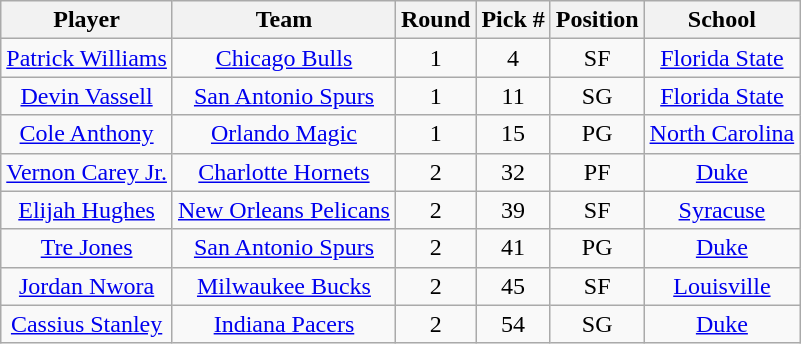<table class="wikitable" style="text-align:center;">
<tr>
<th>Player</th>
<th>Team</th>
<th>Round</th>
<th>Pick #</th>
<th>Position</th>
<th>School</th>
</tr>
<tr>
<td><a href='#'>Patrick Williams</a></td>
<td><a href='#'>Chicago Bulls</a></td>
<td>1</td>
<td>4</td>
<td>SF</td>
<td><a href='#'>Florida State</a></td>
</tr>
<tr>
<td><a href='#'>Devin Vassell</a></td>
<td><a href='#'>San Antonio Spurs</a></td>
<td>1</td>
<td>11</td>
<td>SG</td>
<td><a href='#'>Florida State</a></td>
</tr>
<tr>
<td><a href='#'>Cole Anthony</a></td>
<td><a href='#'>Orlando Magic</a></td>
<td>1</td>
<td>15</td>
<td>PG</td>
<td><a href='#'>North Carolina</a></td>
</tr>
<tr>
<td><a href='#'>Vernon Carey Jr.</a></td>
<td><a href='#'>Charlotte Hornets</a></td>
<td>2</td>
<td>32</td>
<td>PF</td>
<td><a href='#'>Duke</a></td>
</tr>
<tr>
<td><a href='#'>Elijah Hughes</a></td>
<td><a href='#'>New Orleans Pelicans</a></td>
<td>2</td>
<td>39</td>
<td>SF</td>
<td><a href='#'>Syracuse</a></td>
</tr>
<tr>
<td><a href='#'>Tre Jones</a></td>
<td><a href='#'>San Antonio Spurs</a></td>
<td>2</td>
<td>41</td>
<td>PG</td>
<td><a href='#'>Duke</a></td>
</tr>
<tr>
<td><a href='#'>Jordan Nwora</a></td>
<td><a href='#'>Milwaukee Bucks</a></td>
<td>2</td>
<td>45</td>
<td>SF</td>
<td><a href='#'>Louisville</a></td>
</tr>
<tr>
<td><a href='#'>Cassius Stanley</a></td>
<td><a href='#'>Indiana Pacers</a></td>
<td>2</td>
<td>54</td>
<td>SG</td>
<td><a href='#'>Duke</a></td>
</tr>
</table>
